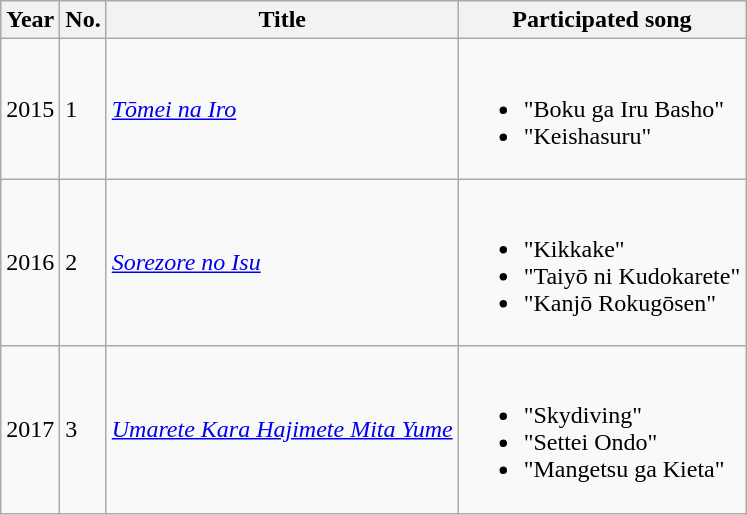<table class="wikitable sortable">
<tr>
<th>Year</th>
<th data-sort-type="number">No.</th>
<th>Title</th>
<th class="unsortable">Participated song</th>
</tr>
<tr>
<td>2015</td>
<td>1</td>
<td><em><a href='#'>Tōmei na Iro</a></em></td>
<td><br><ul><li>"Boku ga Iru Basho"</li><li>"Keishasuru"</li></ul></td>
</tr>
<tr>
<td>2016</td>
<td>2</td>
<td><em><a href='#'>Sorezore no Isu</a></em></td>
<td><br><ul><li>"Kikkake"</li><li>"Taiyō ni Kudokarete"</li><li>"Kanjō Rokugōsen"</li></ul></td>
</tr>
<tr>
<td>2017</td>
<td>3</td>
<td><em><a href='#'>Umarete Kara Hajimete Mita Yume</a></em></td>
<td><br><ul><li>"Skydiving"</li><li>"Settei Ondo"</li><li>"Mangetsu ga Kieta"</li></ul></td>
</tr>
</table>
